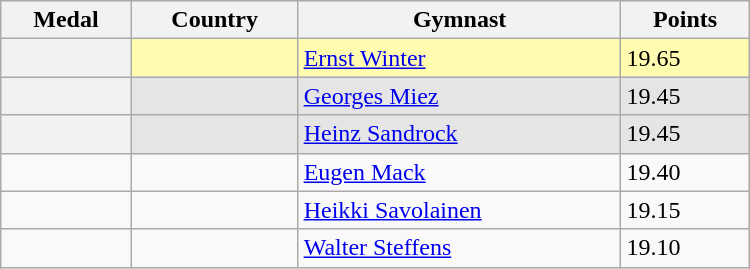<table class="wikitable" width=500>
<tr bgcolor="#efefef">
<th>Medal</th>
<th>Country</th>
<th>Gymnast</th>
<th>Points</th>
</tr>
<tr style="background:#fffcaf;">
<th></th>
<td></td>
<td><a href='#'>Ernst Winter</a></td>
<td>19.65</td>
</tr>
<tr style="background:#e5e5e5;">
<th></th>
<td></td>
<td><a href='#'>Georges Miez</a></td>
<td>19.45</td>
</tr>
<tr style="background:#e5e5e5;">
<th></th>
<td></td>
<td><a href='#'>Heinz Sandrock</a></td>
<td>19.45</td>
</tr>
<tr>
<td></td>
<td></td>
<td><a href='#'>Eugen Mack</a></td>
<td>19.40</td>
</tr>
<tr>
<td></td>
<td></td>
<td><a href='#'>Heikki Savolainen</a></td>
<td>19.15</td>
</tr>
<tr>
<td></td>
<td></td>
<td><a href='#'>Walter Steffens</a></td>
<td>19.10</td>
</tr>
</table>
